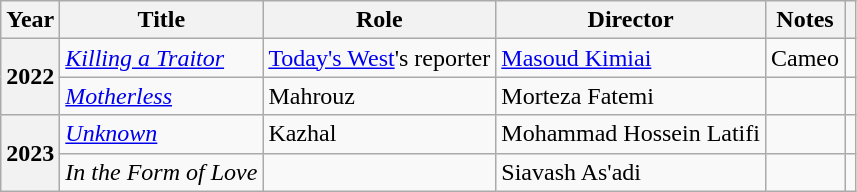<table class="wikitable plainrowheaders sortable"  style=font-size:100%>
<tr>
<th scope="col">Year</th>
<th scope="col">Title</th>
<th scope="col">Role</th>
<th scope="col">Director</th>
<th>Notes</th>
<th scope="col" class="unsortable"></th>
</tr>
<tr>
<th scope=row rowspan="2">2022</th>
<td><em><a href='#'>Killing a Traitor</a></em></td>
<td><a href='#'>Today's West</a>'s reporter</td>
<td><a href='#'>Masoud Kimiai</a></td>
<td>Cameo</td>
<td></td>
</tr>
<tr>
<td><em><a href='#'>Motherless</a></em></td>
<td>Mahrouz</td>
<td>Morteza Fatemi</td>
<td></td>
<td></td>
</tr>
<tr>
<th rowspan="2" scope="row">2023</th>
<td><em><a href='#'>Unknown</a></em></td>
<td>Kazhal</td>
<td>Mohammad Hossein Latifi</td>
<td></td>
<td></td>
</tr>
<tr>
<td><em>In the Form of Love</em></td>
<td></td>
<td>Siavash As'adi</td>
<td></td>
<td></td>
</tr>
</table>
